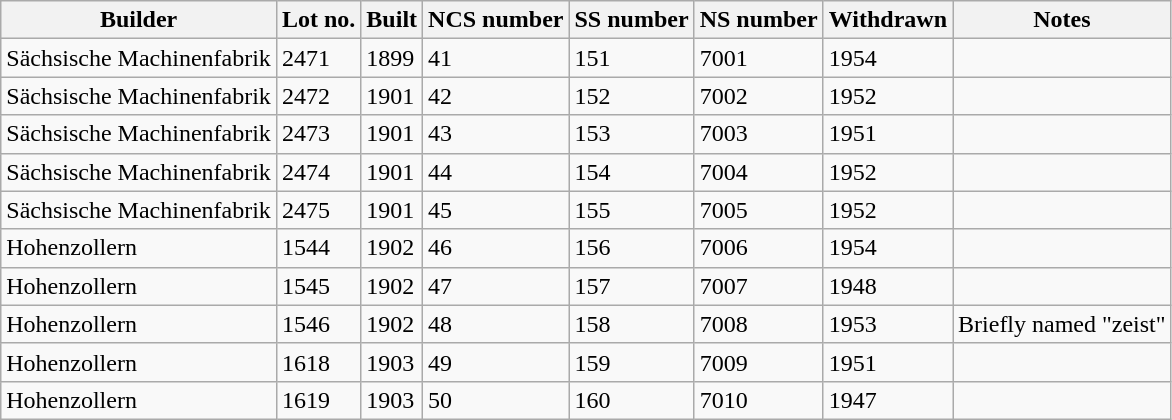<table class="wikitable" style="float">
<tr>
<th>Builder</th>
<th>Lot no.</th>
<th>Built</th>
<th>NCS number</th>
<th>SS number</th>
<th>NS number</th>
<th>Withdrawn</th>
<th>Notes</th>
</tr>
<tr>
<td>Sächsische Machinenfabrik</td>
<td>2471</td>
<td>1899</td>
<td>41</td>
<td>151</td>
<td>7001</td>
<td>1954</td>
<td></td>
</tr>
<tr>
<td>Sächsische Machinenfabrik</td>
<td>2472</td>
<td>1901</td>
<td>42</td>
<td>152</td>
<td>7002</td>
<td>1952</td>
<td></td>
</tr>
<tr>
<td>Sächsische Machinenfabrik</td>
<td>2473</td>
<td>1901</td>
<td>43</td>
<td>153</td>
<td>7003</td>
<td>1951</td>
<td></td>
</tr>
<tr>
<td>Sächsische Machinenfabrik</td>
<td>2474</td>
<td>1901</td>
<td>44</td>
<td>154</td>
<td>7004</td>
<td>1952</td>
<td></td>
</tr>
<tr>
<td>Sächsische Machinenfabrik</td>
<td>2475</td>
<td>1901</td>
<td>45</td>
<td>155</td>
<td>7005</td>
<td>1952</td>
<td></td>
</tr>
<tr>
<td>Hohenzollern</td>
<td>1544</td>
<td>1902</td>
<td>46</td>
<td>156</td>
<td>7006</td>
<td>1954</td>
<td></td>
</tr>
<tr>
<td>Hohenzollern</td>
<td>1545</td>
<td>1902</td>
<td>47</td>
<td>157</td>
<td>7007</td>
<td>1948</td>
<td></td>
</tr>
<tr>
<td>Hohenzollern</td>
<td>1546</td>
<td>1902</td>
<td>48</td>
<td>158</td>
<td>7008</td>
<td>1953</td>
<td>Briefly named "zeist"</td>
</tr>
<tr>
<td>Hohenzollern</td>
<td>1618</td>
<td>1903</td>
<td>49</td>
<td>159</td>
<td>7009</td>
<td>1951</td>
<td></td>
</tr>
<tr>
<td>Hohenzollern</td>
<td>1619</td>
<td>1903</td>
<td>50</td>
<td>160</td>
<td>7010</td>
<td>1947</td>
<td></td>
</tr>
</table>
